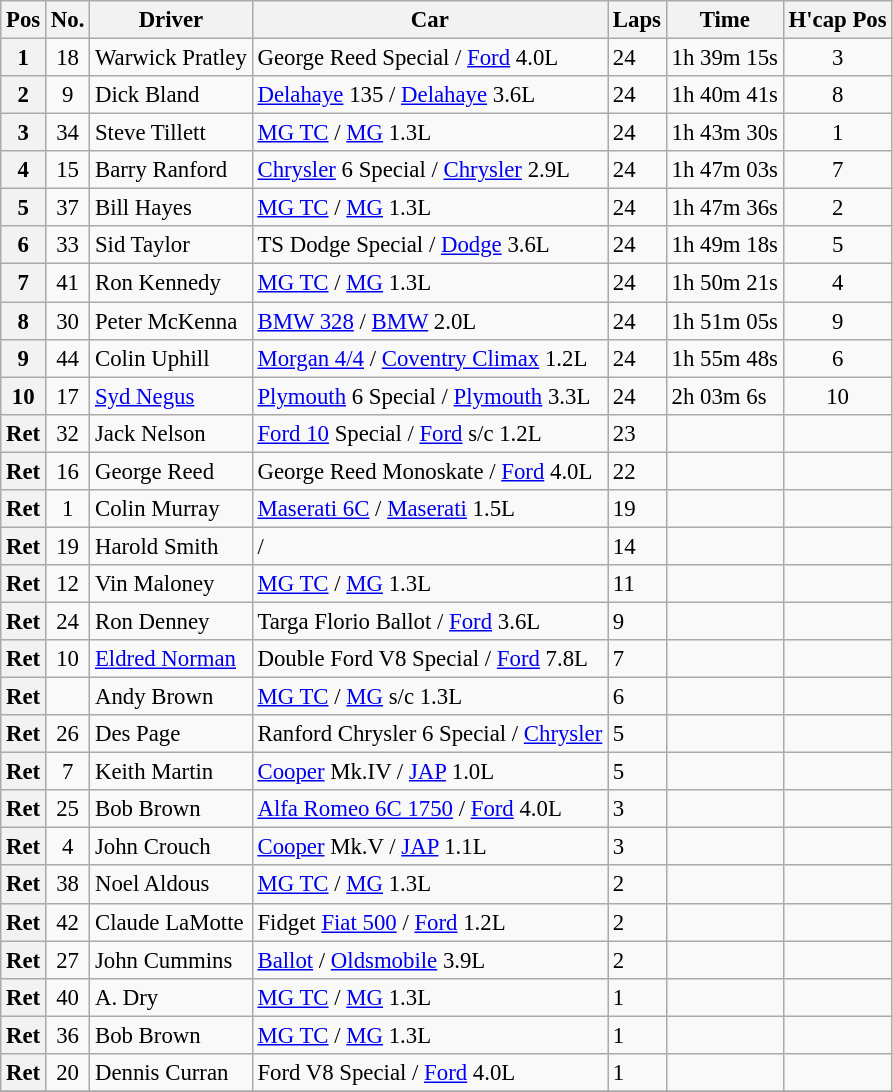<table class="wikitable" style="font-size: 95%;">
<tr>
<th>Pos</th>
<th>No.</th>
<th>Driver</th>
<th>Car</th>
<th>Laps</th>
<th>Time</th>
<th>H'cap Pos</th>
</tr>
<tr>
<th>1</th>
<td align="center">18</td>
<td> Warwick Pratley</td>
<td>George Reed Special / <a href='#'>Ford</a> 4.0L</td>
<td>24</td>
<td>1h 39m 15s</td>
<td align="center">3</td>
</tr>
<tr>
<th>2</th>
<td align="center">9</td>
<td> Dick Bland</td>
<td><a href='#'>Delahaye</a> 135 / <a href='#'>Delahaye</a> 3.6L</td>
<td>24</td>
<td>1h 40m 41s</td>
<td align="center">8</td>
</tr>
<tr>
<th>3</th>
<td align="center">34</td>
<td> Steve Tillett</td>
<td><a href='#'>MG TC</a> / <a href='#'>MG</a> 1.3L</td>
<td>24</td>
<td>1h 43m 30s</td>
<td align="center">1</td>
</tr>
<tr>
<th>4</th>
<td align="center">15</td>
<td> Barry Ranford</td>
<td><a href='#'>Chrysler</a> 6 Special / <a href='#'>Chrysler</a> 2.9L</td>
<td>24</td>
<td>1h 47m 03s</td>
<td align="center">7</td>
</tr>
<tr>
<th>5</th>
<td align="center">37</td>
<td> Bill Hayes</td>
<td><a href='#'>MG TC</a> / <a href='#'>MG</a> 1.3L</td>
<td>24</td>
<td>1h 47m 36s</td>
<td align="center">2</td>
</tr>
<tr>
<th>6</th>
<td align="center">33</td>
<td> Sid Taylor</td>
<td>TS Dodge Special / <a href='#'>Dodge</a> 3.6L</td>
<td>24</td>
<td>1h 49m 18s</td>
<td align="center">5</td>
</tr>
<tr>
<th>7</th>
<td align="center">41</td>
<td> Ron Kennedy</td>
<td><a href='#'>MG TC</a> / <a href='#'>MG</a> 1.3L</td>
<td>24</td>
<td>1h 50m 21s</td>
<td align="center">4</td>
</tr>
<tr>
<th>8</th>
<td align="center">30</td>
<td> Peter McKenna</td>
<td><a href='#'>BMW 328</a> / <a href='#'>BMW</a> 2.0L</td>
<td>24</td>
<td>1h 51m 05s</td>
<td align="center">9</td>
</tr>
<tr>
<th>9</th>
<td align="center">44</td>
<td> Colin Uphill</td>
<td><a href='#'>Morgan 4/4</a> / <a href='#'>Coventry Climax</a> 1.2L</td>
<td>24</td>
<td>1h 55m 48s</td>
<td align="center">6</td>
</tr>
<tr>
<th>10</th>
<td align="center">17</td>
<td> <a href='#'>Syd Negus</a></td>
<td><a href='#'>Plymouth</a> 6 Special / <a href='#'>Plymouth</a> 3.3L</td>
<td>24</td>
<td>2h 03m 6s</td>
<td align="center">10</td>
</tr>
<tr>
<th>Ret</th>
<td align="center">32</td>
<td> Jack Nelson</td>
<td><a href='#'>Ford 10</a> Special / <a href='#'>Ford</a> s/c 1.2L</td>
<td>23</td>
<td></td>
<td></td>
</tr>
<tr>
<th>Ret</th>
<td align="center">16</td>
<td> George Reed</td>
<td>George Reed Monoskate / <a href='#'>Ford</a> 4.0L</td>
<td>22</td>
<td></td>
<td></td>
</tr>
<tr>
<th>Ret</th>
<td align="center">1</td>
<td> Colin Murray</td>
<td><a href='#'>Maserati 6C</a> / <a href='#'>Maserati</a> 1.5L</td>
<td>19</td>
<td></td>
<td></td>
</tr>
<tr>
<th>Ret</th>
<td align="center">19</td>
<td> Harold Smith</td>
<td> /</td>
<td>14</td>
<td></td>
<td></td>
</tr>
<tr>
<th>Ret</th>
<td align="center">12</td>
<td> Vin Maloney</td>
<td><a href='#'>MG TC</a> / <a href='#'>MG</a> 1.3L</td>
<td>11</td>
<td></td>
<td></td>
</tr>
<tr>
<th>Ret</th>
<td align="center">24</td>
<td> Ron Denney</td>
<td>Targa Florio Ballot / <a href='#'>Ford</a> 3.6L</td>
<td>9</td>
<td></td>
<td></td>
</tr>
<tr>
<th>Ret</th>
<td align="center">10</td>
<td> <a href='#'>Eldred Norman</a></td>
<td>Double Ford V8 Special / <a href='#'>Ford</a> 7.8L</td>
<td>7</td>
<td></td>
<td></td>
</tr>
<tr>
<th>Ret</th>
<td align="center"></td>
<td> Andy Brown</td>
<td><a href='#'>MG TC</a> / <a href='#'>MG</a> s/c 1.3L</td>
<td>6</td>
<td></td>
<td></td>
</tr>
<tr>
<th>Ret</th>
<td align="center">26</td>
<td> Des Page</td>
<td>Ranford Chrysler 6 Special / <a href='#'>Chrysler</a></td>
<td>5</td>
<td></td>
<td></td>
</tr>
<tr>
<th>Ret</th>
<td align="center">7</td>
<td> Keith Martin</td>
<td><a href='#'>Cooper</a> Mk.IV / <a href='#'>JAP</a> 1.0L</td>
<td>5</td>
<td></td>
<td></td>
</tr>
<tr>
<th>Ret</th>
<td align="center">25</td>
<td> Bob Brown</td>
<td><a href='#'>Alfa Romeo 6C 1750</a> / <a href='#'>Ford</a> 4.0L</td>
<td>3</td>
<td></td>
<td></td>
</tr>
<tr>
<th>Ret</th>
<td align="center">4</td>
<td> John Crouch</td>
<td><a href='#'>Cooper</a> Mk.V / <a href='#'>JAP</a> 1.1L</td>
<td>3</td>
<td></td>
<td></td>
</tr>
<tr>
<th>Ret</th>
<td align="center">38</td>
<td> Noel Aldous</td>
<td><a href='#'>MG TC</a> / <a href='#'>MG</a> 1.3L</td>
<td>2</td>
<td></td>
<td></td>
</tr>
<tr>
<th>Ret</th>
<td align="center">42</td>
<td> Claude LaMotte</td>
<td>Fidget <a href='#'>Fiat 500</a> / <a href='#'>Ford</a> 1.2L</td>
<td>2</td>
<td></td>
<td></td>
</tr>
<tr>
<th>Ret</th>
<td align="center">27</td>
<td> John Cummins</td>
<td><a href='#'>Ballot</a> / <a href='#'>Oldsmobile</a> 3.9L</td>
<td>2</td>
<td></td>
<td></td>
</tr>
<tr>
<th>Ret</th>
<td align="center">40</td>
<td> A. Dry</td>
<td><a href='#'>MG TC</a> / <a href='#'>MG</a> 1.3L</td>
<td>1</td>
<td></td>
<td></td>
</tr>
<tr>
<th>Ret</th>
<td align="center">36</td>
<td> Bob Brown</td>
<td><a href='#'>MG TC</a> / <a href='#'>MG</a> 1.3L</td>
<td>1</td>
<td></td>
<td></td>
</tr>
<tr>
<th>Ret</th>
<td align="center">20</td>
<td> Dennis Curran</td>
<td>Ford V8 Special / <a href='#'>Ford</a> 4.0L</td>
<td>1</td>
<td></td>
<td></td>
</tr>
<tr>
</tr>
</table>
